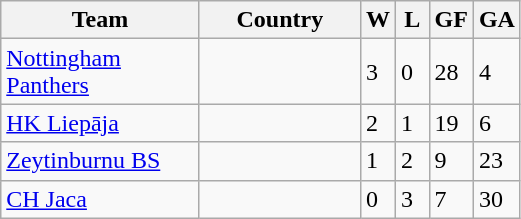<table class="wikitable">
<tr>
<th width="125">Team</th>
<th width="100">Country</th>
<th width="15">W</th>
<th width="15">L</th>
<th width="15">GF</th>
<th width="15">GA</th>
</tr>
<tr>
<td><a href='#'>Nottingham Panthers</a></td>
<td></td>
<td>3</td>
<td>0</td>
<td>28</td>
<td>4</td>
</tr>
<tr>
<td><a href='#'>HK Liepāja</a></td>
<td></td>
<td>2</td>
<td>1</td>
<td>19</td>
<td>6</td>
</tr>
<tr>
<td><a href='#'>Zeytinburnu BS</a></td>
<td></td>
<td>1</td>
<td>2</td>
<td>9</td>
<td>23</td>
</tr>
<tr>
<td><a href='#'>CH Jaca</a></td>
<td></td>
<td>0</td>
<td>3</td>
<td>7</td>
<td>30</td>
</tr>
</table>
